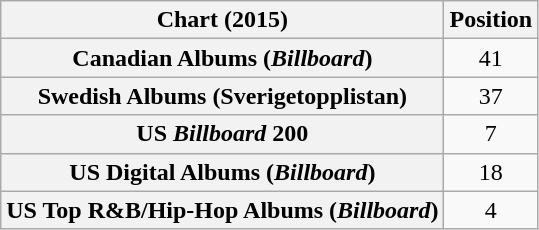<table class="wikitable sortable plainrowheaders" style="text-align:center">
<tr>
<th scope="col">Chart (2015)</th>
<th scope="col">Position</th>
</tr>
<tr>
<th scope="row">Canadian Albums (<em>Billboard</em>)</th>
<td>41</td>
</tr>
<tr>
<th scope="row">Swedish Albums (Sverigetopplistan)</th>
<td>37</td>
</tr>
<tr>
<th scope="row">US <em>Billboard</em> 200</th>
<td>7</td>
</tr>
<tr>
<th scope="row">US Digital Albums (<em>Billboard</em>)</th>
<td>18</td>
</tr>
<tr>
<th scope="row">US Top R&B/Hip-Hop Albums (<em>Billboard</em>)</th>
<td>4</td>
</tr>
</table>
